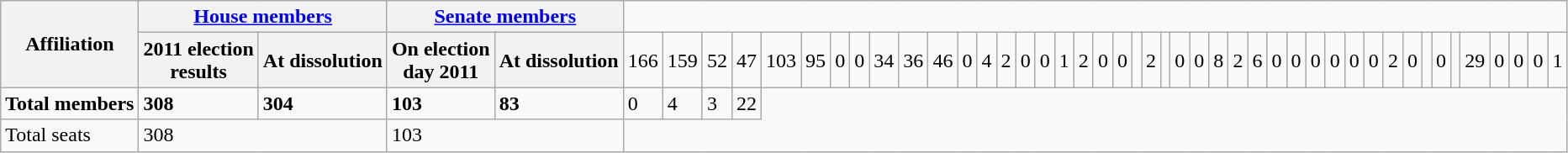<table class="wikitable">
<tr>
<th colspan=2 rowspan=2>Affiliation</th>
<th colspan=2><a href='#'>House members</a></th>
<th colspan=2><a href='#'>Senate members</a></th>
</tr>
<tr>
<th>2011 election<br>results</th>
<th>At dissolution</th>
<th>On election<br>day 2011</th>
<th>At dissolution<br></th>
<td>166</td>
<td>159</td>
<td>52</td>
<td>47<br></td>
<td>103</td>
<td>95</td>
<td>0</td>
<td>0<br></td>
<td>34</td>
<td>36</td>
<td>46</td>
<td>0<br></td>
<td>4</td>
<td>2</td>
<td>0</td>
<td>0<br></td>
<td>1</td>
<td>2</td>
<td>0</td>
<td>0<br></td>
<td></td>
<td>2</td>
<td></td>
<td>0<br></td>
<td>0</td>
<td>8</td>
<td>2</td>
<td>6<br></td>
<td>0</td>
<td>0</td>
<td>0</td>
<td>0<br></td>
<td>0</td>
<td>0</td>
<td>2</td>
<td>0<br></td>
<td></td>
<td>0</td>
<td></td>
<td>29<br></td>
<td>0</td>
<td>0</td>
<td>0</td>
<td>1</td>
</tr>
<tr>
<td colspan=2><strong>Total members</strong></td>
<td><strong>308</strong></td>
<td><strong>304</strong></td>
<td><strong>103</strong></td>
<td><strong>83</strong><br></td>
<td>0</td>
<td>4</td>
<td>3</td>
<td>22</td>
</tr>
<tr>
<td colspan=2>Total seats</td>
<td colspan=2>308</td>
<td colspan=2>103</td>
</tr>
</table>
